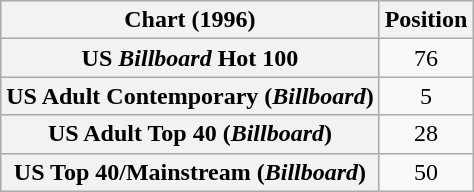<table class="wikitable sortable plainrowheaders" style="text-align:center">
<tr>
<th scope="col">Chart (1996)</th>
<th scope="col">Position</th>
</tr>
<tr>
<th scope="row">US <em>Billboard</em> Hot 100</th>
<td>76</td>
</tr>
<tr>
<th scope="row">US Adult Contemporary (<em>Billboard</em>)</th>
<td>5</td>
</tr>
<tr>
<th scope="row">US Adult Top 40 (<em>Billboard</em>)</th>
<td>28</td>
</tr>
<tr>
<th scope="row">US Top 40/Mainstream (<em>Billboard</em>)</th>
<td>50</td>
</tr>
</table>
